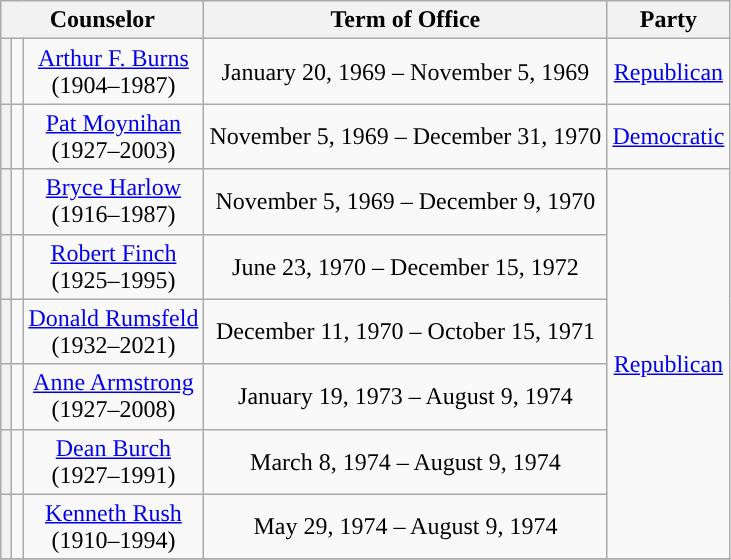<table class="wikitable sortable" style="text-align:center">
<tr>
<th colspan="3">Counselor</th>
<th>Term of Office<br></th>
<th>Party</th>
</tr>
<tr>
<th style="background:"></th>
<td></td>
<td><a href='#'>Arthur F. Burns</a><br>(1904–1987)</td>
<td>January 20, 1969 – November 5, 1969<br></td>
<td><a href='#'>Republican</a></td>
</tr>
<tr>
<th style="background:"></th>
<td></td>
<td><a href='#'>Pat Moynihan</a><br>(1927–2003)</td>
<td>November 5, 1969 – December 31, 1970<br></td>
<td><a href='#'>Democratic</a></td>
</tr>
<tr>
<th style="background:"></th>
<td></td>
<td><a href='#'>Bryce Harlow</a><br>(1916–1987)</td>
<td>November 5, 1969 – December 9, 1970<br></td>
<td rowspan="6"><a href='#'>Republican</a></td>
</tr>
<tr>
<th style="background:"></th>
<td></td>
<td><a href='#'>Robert Finch</a><br>(1925–1995)</td>
<td>June 23, 1970 – December 15, 1972<br></td>
</tr>
<tr>
<th style="background:"></th>
<td></td>
<td><a href='#'>Donald Rumsfeld</a><br>(1932–2021)<br></td>
<td>December 11, 1970 – October 15, 1971</td>
</tr>
<tr>
<th style="background:"></th>
<td></td>
<td><a href='#'>Anne Armstrong</a><br>(1927–2008)</td>
<td>January 19, 1973 – August 9, 1974<br></td>
</tr>
<tr>
<th style="background:"></th>
<td></td>
<td><a href='#'>Dean Burch</a><br>(1927–1991)</td>
<td>March 8, 1974 – August 9, 1974<br></td>
</tr>
<tr>
<th style="background:"></th>
<td></td>
<td><a href='#'>Kenneth Rush</a><br>(1910–1994)</td>
<td>May 29, 1974 – August 9, 1974<br></td>
</tr>
<tr>
</tr>
</table>
